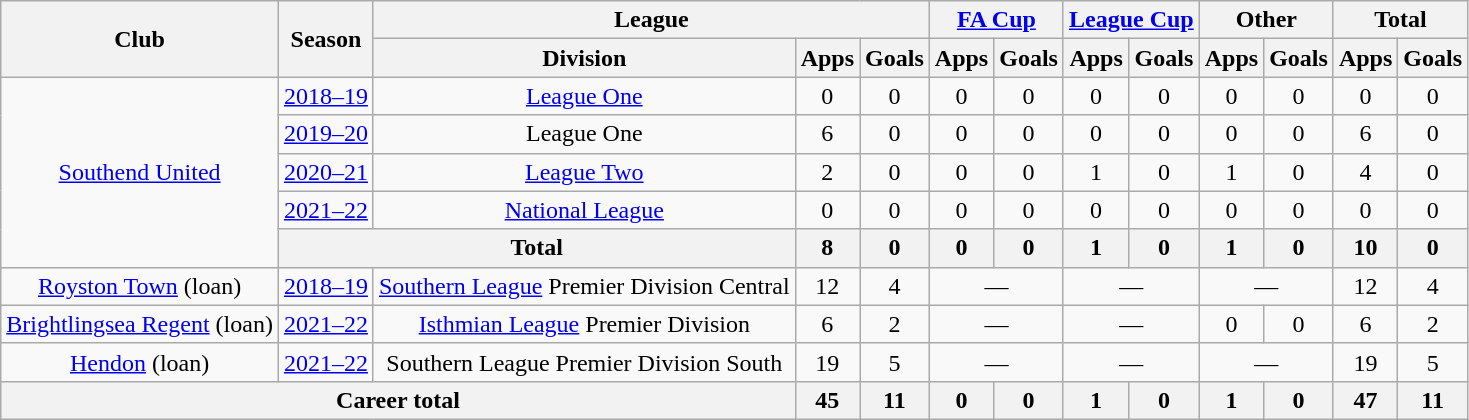<table class="wikitable" style="text-align: center;">
<tr>
<th rowspan="2">Club</th>
<th rowspan="2">Season</th>
<th colspan="3">League</th>
<th colspan="2"><a href='#'>FA Cup</a></th>
<th colspan="2"><a href='#'>League Cup</a></th>
<th colspan="2">Other</th>
<th colspan="2">Total</th>
</tr>
<tr>
<th>Division</th>
<th>Apps</th>
<th>Goals</th>
<th>Apps</th>
<th>Goals</th>
<th>Apps</th>
<th>Goals</th>
<th>Apps</th>
<th>Goals</th>
<th>Apps</th>
<th>Goals</th>
</tr>
<tr>
<td rowspan="5"><a href='#'>Southend United</a></td>
<td><a href='#'>2018–19</a></td>
<td><a href='#'>League One</a></td>
<td>0</td>
<td>0</td>
<td>0</td>
<td>0</td>
<td>0</td>
<td>0</td>
<td>0</td>
<td>0</td>
<td>0</td>
<td>0</td>
</tr>
<tr>
<td><a href='#'>2019–20</a></td>
<td>League One</td>
<td>6</td>
<td>0</td>
<td>0</td>
<td>0</td>
<td>0</td>
<td>0</td>
<td>0</td>
<td>0</td>
<td>6</td>
<td>0</td>
</tr>
<tr>
<td><a href='#'>2020–21</a></td>
<td><a href='#'>League Two</a></td>
<td>2</td>
<td>0</td>
<td>0</td>
<td>0</td>
<td>1</td>
<td>0</td>
<td>1</td>
<td>0</td>
<td>4</td>
<td>0</td>
</tr>
<tr>
<td><a href='#'>2021–22</a></td>
<td><a href='#'>National League</a></td>
<td>0</td>
<td>0</td>
<td>0</td>
<td>0</td>
<td>0</td>
<td>0</td>
<td>0</td>
<td>0</td>
<td>0</td>
<td>0</td>
</tr>
<tr>
<th colspan="2">Total</th>
<th>8</th>
<th>0</th>
<th>0</th>
<th>0</th>
<th>1</th>
<th>0</th>
<th>1</th>
<th>0</th>
<th>10</th>
<th>0</th>
</tr>
<tr>
<td><a href='#'>Royston Town</a> (loan)</td>
<td><a href='#'>2018–19</a></td>
<td><a href='#'>Southern League</a> Premier Division Central</td>
<td>12</td>
<td>4</td>
<td colspan="2">—</td>
<td colspan="2">—</td>
<td colspan="2">—</td>
<td>12</td>
<td>4</td>
</tr>
<tr>
<td><a href='#'>Brightlingsea Regent</a> (loan)</td>
<td><a href='#'>2021–22</a></td>
<td><a href='#'>Isthmian League</a> Premier Division</td>
<td>6</td>
<td>2</td>
<td colspan="2">—</td>
<td colspan="2">—</td>
<td>0</td>
<td>0</td>
<td>6</td>
<td>2</td>
</tr>
<tr>
<td><a href='#'>Hendon</a> (loan)</td>
<td><a href='#'>2021–22</a></td>
<td>Southern League Premier Division South</td>
<td>19</td>
<td>5</td>
<td colspan="2">—</td>
<td colspan="2">—</td>
<td colspan="2">—</td>
<td>19</td>
<td>5</td>
</tr>
<tr>
<th colspan="3">Career total</th>
<th>45</th>
<th>11</th>
<th>0</th>
<th>0</th>
<th>1</th>
<th>0</th>
<th>1</th>
<th>0</th>
<th>47</th>
<th>11</th>
</tr>
</table>
